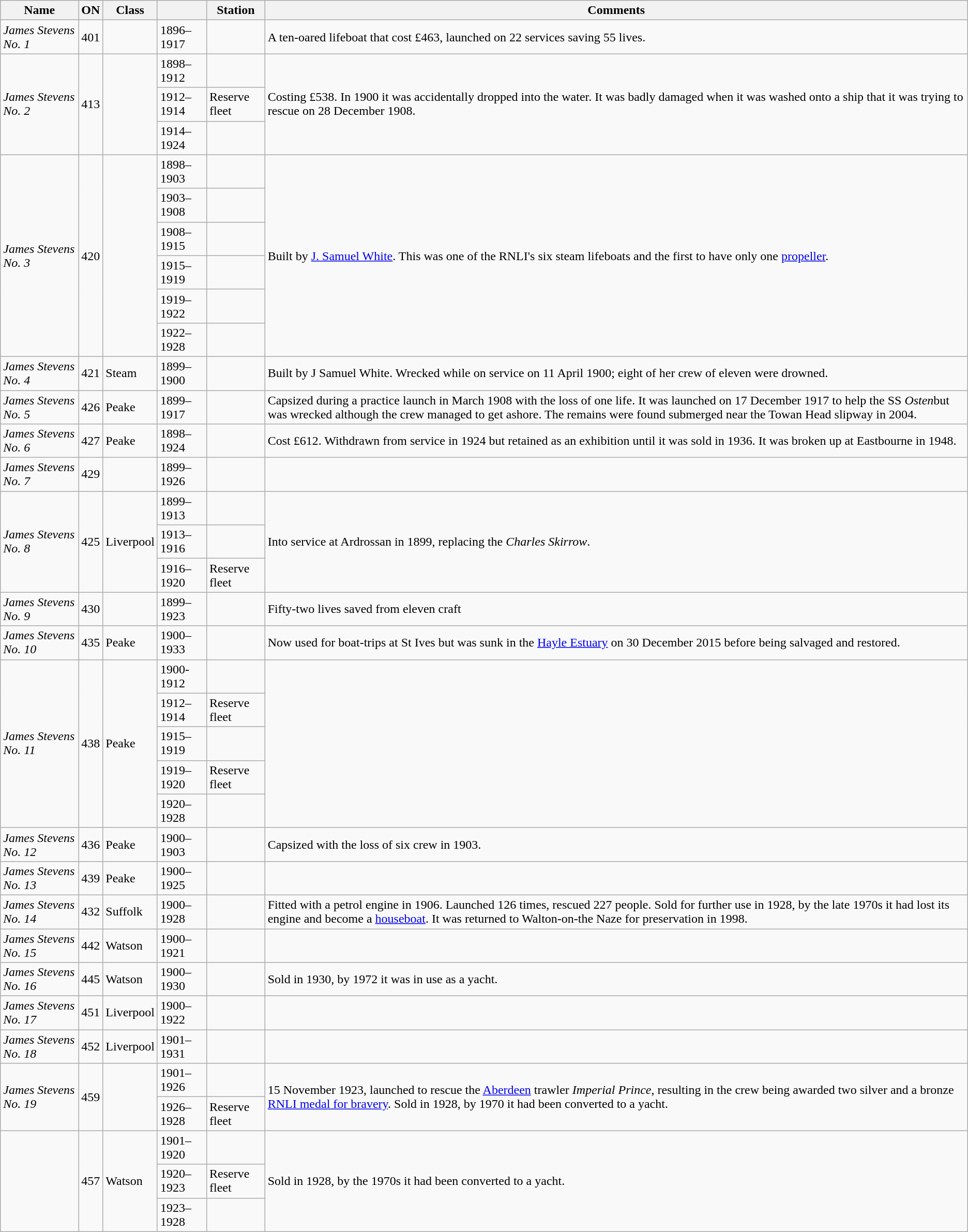<table class="wikitable sortable">
<tr>
<th>Name</th>
<th>ON</th>
<th>Class</th>
<th></th>
<th>Station</th>
<th class=unsortable>Comments</th>
</tr>
<tr>
<td><em>James Stevens No. 1</em></td>
<td>401</td>
<td></td>
<td>1896–1917</td>
<td></td>
<td>A ten-oared lifeboat that cost £463, launched on 22 services saving 55 lives.</td>
</tr>
<tr>
<td rowspan="3"><em>James Stevens No. 2</em></td>
<td rowspan="3">413</td>
<td rowspan="3"></td>
<td>1898–1912</td>
<td></td>
<td rowspan="3">Costing £538. In 1900 it was accidentally dropped  into the water. It was badly damaged when it was washed onto a ship that it was trying to rescue on 28 December 1908.</td>
</tr>
<tr>
<td>1912–1914</td>
<td>Reserve fleet</td>
</tr>
<tr>
<td>1914–1924</td>
<td></td>
</tr>
<tr>
<td rowspan="6" sortkey="03"><em>James Stevens No. 3</em></td>
<td rowspan="6">420</td>
<td rowspan="6"></td>
<td>1898–1903</td>
<td></td>
<td rowspan="6">Built by <a href='#'>J. Samuel White</a>. This was one of the RNLI's six steam lifeboats and the first to have only one <a href='#'>propeller</a>.</td>
</tr>
<tr>
<td>1903–1908</td>
<td></td>
</tr>
<tr>
<td>1908–1915</td>
<td></td>
</tr>
<tr>
<td>1915–1919</td>
<td></td>
</tr>
<tr>
<td>1919–1922</td>
<td></td>
</tr>
<tr>
<td>1922–1928</td>
<td></td>
</tr>
<tr>
<td><em>James Stevens No. 4</em></td>
<td>421</td>
<td>Steam</td>
<td>1899–1900</td>
<td></td>
<td>Built by J Samuel White. Wrecked while on service on 11 April 1900; eight of her crew of eleven were drowned.</td>
</tr>
<tr>
<td sortkey="05"><em>James Stevens No. 5</em></td>
<td>426</td>
<td>Peake</td>
<td>1899–1917</td>
<td></td>
<td>Capsized during a practice launch in March 1908 with the loss of one life. It was launched on 17 December 1917 to help the SS <em>Osten</em>but was wrecked although the crew managed to get ashore. The remains were found submerged near the Towan Head slipway in 2004.</td>
</tr>
<tr>
<td><em>James Stevens No. 6</em></td>
<td>427</td>
<td>Peake</td>
<td>1898–1924</td>
<td></td>
<td>Cost £612. Withdrawn from service in 1924 but retained as an exhibition until it was sold in 1936. It was broken up at Eastbourne in 1948.</td>
</tr>
<tr>
<td><em>James Stevens No. 7</em></td>
<td>429</td>
<td></td>
<td>1899–1926</td>
<td></td>
<td></td>
</tr>
<tr>
<td rowspan="3"><em>James Stevens No. 8</em></td>
<td rowspan="3">425</td>
<td rowspan="3">Liverpool</td>
<td>1899–1913</td>
<td></td>
<td rowspan="3">Into service at Ardrossan in 1899, replacing the <em>Charles Skirrow</em>.</td>
</tr>
<tr>
<td>1913–1916</td>
<td></td>
</tr>
<tr>
<td>1916–1920</td>
<td>Reserve fleet</td>
</tr>
<tr>
<td><em>James Stevens No. 9</em></td>
<td>430</td>
<td></td>
<td>1899–1923</td>
<td></td>
<td>Fifty-two lives saved from eleven craft</td>
</tr>
<tr>
<td><em>James Stevens No. 10</em></td>
<td>435</td>
<td>Peake</td>
<td>1900–1933</td>
<td></td>
<td>Now used for boat-trips at St Ives but was sunk in the <a href='#'>Hayle Estuary</a> on 30 December 2015 before being salvaged and restored.</td>
</tr>
<tr>
<td rowspan="5"><em>James Stevens No. 11</em></td>
<td rowspan="5">438</td>
<td rowspan="5">Peake</td>
<td>1900-1912</td>
<td></td>
<td rowspan="5"></td>
</tr>
<tr>
<td>1912–1914</td>
<td>Reserve fleet</td>
</tr>
<tr>
<td>1915–1919</td>
<td></td>
</tr>
<tr>
<td>1919–1920</td>
<td>Reserve fleet</td>
</tr>
<tr>
<td>1920–1928</td>
<td></td>
</tr>
<tr>
<td><em>James Stevens No. 12</em></td>
<td>436</td>
<td>Peake</td>
<td>1900–1903</td>
<td></td>
<td>Capsized with the loss of six crew in 1903.</td>
</tr>
<tr>
<td><em>James Stevens No. 13</em></td>
<td>439</td>
<td>Peake</td>
<td>1900–1925</td>
<td></td>
<td></td>
</tr>
<tr>
<td><em>James Stevens No. 14</em></td>
<td>432</td>
<td> Suffolk</td>
<td>1900–1928</td>
<td></td>
<td>Fitted with a petrol engine in 1906. Launched 126 times, rescued 227 people. Sold for further use in 1928, by the late 1970s it had lost its engine and become a <a href='#'>houseboat</a>. It was returned to Walton-on-the Naze for preservation in 1998.</td>
</tr>
<tr>
<td><em>James Stevens No. 15</em></td>
<td>442</td>
<td>Watson</td>
<td>1900–1921</td>
<td></td>
<td></td>
</tr>
<tr>
<td><em>James Stevens No. 16</em></td>
<td>445</td>
<td>Watson</td>
<td>1900–1930</td>
<td></td>
<td>Sold in 1930, by 1972 it was in use as a yacht.</td>
</tr>
<tr>
<td><em>James Stevens No. 17</em></td>
<td>451</td>
<td>Liverpool</td>
<td>1900–1922</td>
<td></td>
<td></td>
</tr>
<tr>
<td><em>James Stevens No. 18</em></td>
<td>452</td>
<td>Liverpool</td>
<td>1901–1931</td>
<td></td>
<td></td>
</tr>
<tr>
<td rowspan="2"><em>James Stevens No. 19</em></td>
<td rowspan="2">459</td>
<td rowspan="2"></td>
<td>1901–1926</td>
<td></td>
<td rowspan="2">15 November 1923, launched to rescue the <a href='#'>Aberdeen</a> trawler <em>Imperial Prince</em>, resulting in the crew being awarded two silver and a bronze <a href='#'>RNLI medal for bravery</a>. Sold in 1928, by 1970 it had been converted to a yacht.</td>
</tr>
<tr>
<td>1926–1928</td>
<td>Reserve fleet</td>
</tr>
<tr>
<td rowspan="3"></td>
<td rowspan="3">457</td>
<td rowspan="3">Watson</td>
<td>1901–1920</td>
<td></td>
<td rowspan="3">Sold in 1928, by the 1970s it had been converted to a yacht.</td>
</tr>
<tr>
<td>1920–1923</td>
<td>Reserve fleet</td>
</tr>
<tr>
<td>1923–1928</td>
<td></td>
</tr>
</table>
